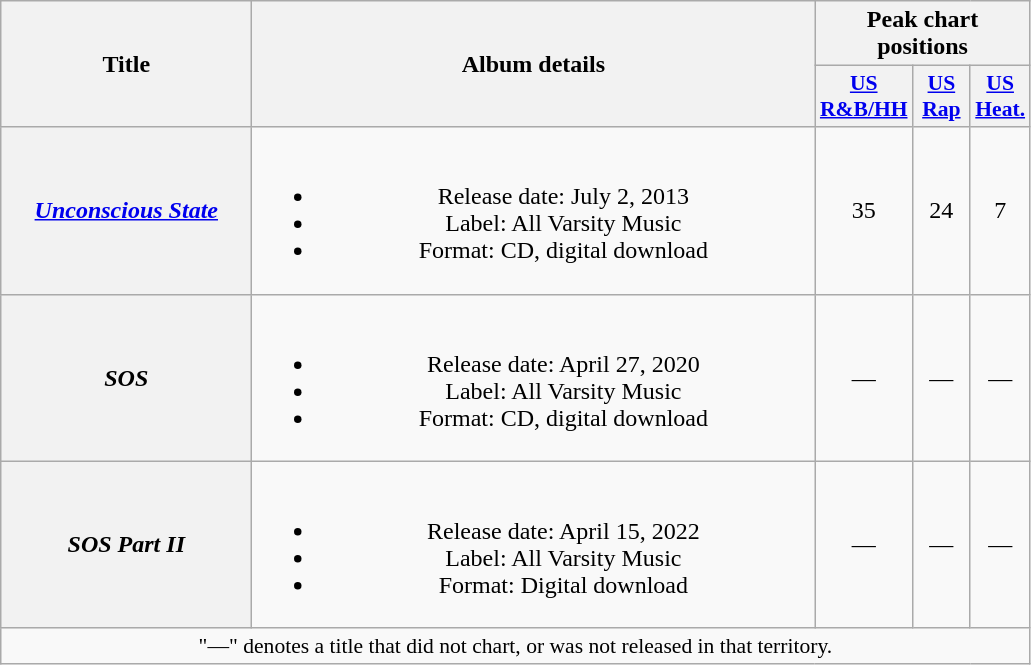<table class="wikitable plainrowheaders" style="text-align:center;">
<tr>
<th scope="col" rowspan="2" style="width:10em;">Title</th>
<th scope="col" rowspan="2" style="width:23em;">Album details</th>
<th scope="col" colspan="3">Peak chart positions</th>
</tr>
<tr>
<th scope="col" style="width:2.2em;font-size:90%;"><a href='#'>US R&B/HH</a></th>
<th scope="col" style="width:2.2em;font-size:90%;"><a href='#'>US Rap</a></th>
<th scope="col" style="width:2.2em;font-size:90%;"><a href='#'>US Heat.</a></th>
</tr>
<tr>
<th scope="row"><em><a href='#'>Unconscious State</a></em></th>
<td><br><ul><li>Release date: July 2, 2013</li><li>Label: All Varsity Music</li><li>Format: CD, digital download</li></ul></td>
<td>35</td>
<td>24</td>
<td>7</td>
</tr>
<tr>
<th scope="row"><em>SOS</em></th>
<td><br><ul><li>Release date: April 27, 2020</li><li>Label: All Varsity Music</li><li>Format: CD, digital download</li></ul></td>
<td>—</td>
<td>—</td>
<td>—</td>
</tr>
<tr>
<th scope="row"><em>SOS Part II</em></th>
<td><br><ul><li>Release date: April 15, 2022</li><li>Label: All Varsity Music</li><li>Format: Digital download</li></ul></td>
<td>—</td>
<td>—</td>
<td>—</td>
</tr>
<tr>
<td colspan="14" style="font-size:90%">"—" denotes a title that did not chart, or was not released in that territory.</td>
</tr>
</table>
